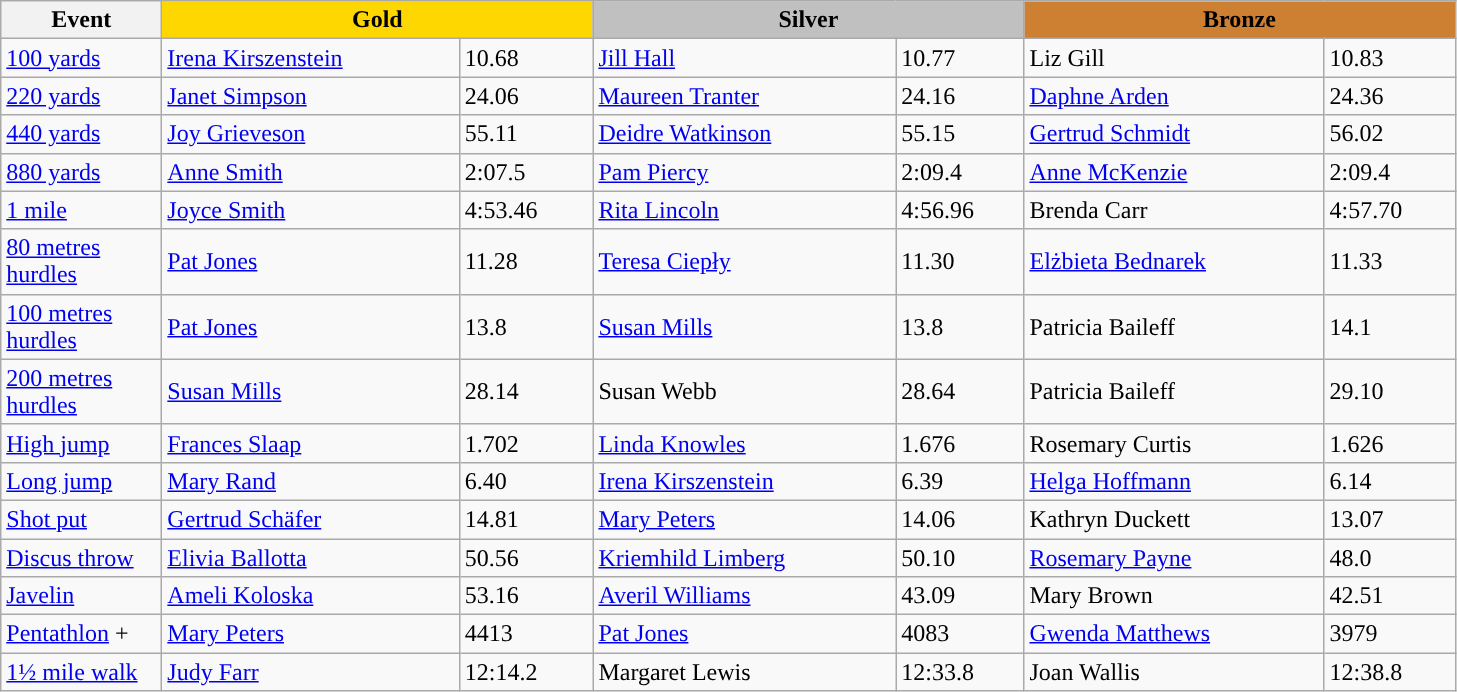<table class="wikitable" style="text-align:left">
<tr>
<th width=100>Event</th>
<th colspan="2" width="280" style="background:gold;">Gold</th>
<th colspan="2" width="280" style="background:silver;">Silver</th>
<th colspan="2" width="280" style="background:#CD7F32;">Bronze</th>
</tr>
<tr>
<td><a href='#'>100 yards</a></td>
<td> <a href='#'>Irena Kirszenstein</a></td>
<td>10.68</td>
<td><a href='#'>Jill Hall</a></td>
<td>10.77</td>
<td>Liz Gill</td>
<td>10.83</td>
</tr>
<tr>
<td><a href='#'>220 yards</a></td>
<td><a href='#'>Janet Simpson</a></td>
<td>24.06</td>
<td><a href='#'>Maureen Tranter</a></td>
<td>24.16</td>
<td><a href='#'>Daphne Arden</a></td>
<td>24.36</td>
</tr>
<tr>
<td><a href='#'>440 yards</a></td>
<td><a href='#'>Joy Grieveson</a></td>
<td>55.11</td>
<td><a href='#'>Deidre Watkinson</a></td>
<td>55.15</td>
<td> <a href='#'>Gertrud Schmidt</a></td>
<td>56.02</td>
</tr>
<tr>
<td><a href='#'>880 yards</a></td>
<td><a href='#'>Anne Smith</a></td>
<td>2:07.5</td>
<td><a href='#'>Pam Piercy</a></td>
<td>2:09.4</td>
<td> <a href='#'>Anne McKenzie</a></td>
<td>2:09.4</td>
</tr>
<tr>
<td><a href='#'>1 mile</a></td>
<td><a href='#'>Joyce Smith</a></td>
<td>4:53.46</td>
<td><a href='#'>Rita Lincoln</a></td>
<td>4:56.96</td>
<td> Brenda Carr</td>
<td>4:57.70</td>
</tr>
<tr>
<td><a href='#'>80 metres hurdles</a></td>
<td><a href='#'>Pat Jones</a></td>
<td>11.28</td>
<td> <a href='#'>Teresa Ciepły</a></td>
<td>11.30</td>
<td> <a href='#'>Elżbieta Bednarek</a></td>
<td>11.33</td>
</tr>
<tr>
<td><a href='#'>100 metres hurdles</a></td>
<td><a href='#'>Pat Jones</a></td>
<td>13.8</td>
<td><a href='#'>Susan Mills</a></td>
<td>13.8</td>
<td>Patricia Baileff</td>
<td>14.1</td>
</tr>
<tr>
<td><a href='#'>200 metres hurdles</a></td>
<td><a href='#'>Susan Mills</a></td>
<td>28.14</td>
<td>Susan Webb</td>
<td>28.64</td>
<td>Patricia Baileff</td>
<td>29.10</td>
</tr>
<tr>
<td><a href='#'>High jump</a></td>
<td><a href='#'>Frances Slaap</a></td>
<td>1.702</td>
<td><a href='#'>Linda Knowles</a></td>
<td>1.676</td>
<td>Rosemary Curtis</td>
<td>1.626</td>
</tr>
<tr>
<td><a href='#'>Long jump</a></td>
<td><a href='#'>Mary Rand</a></td>
<td>6.40</td>
<td> <a href='#'>Irena Kirszenstein</a></td>
<td>6.39</td>
<td> <a href='#'>Helga Hoffmann</a></td>
<td>6.14</td>
</tr>
<tr>
<td><a href='#'>Shot put</a></td>
<td> <a href='#'>Gertrud Schäfer</a></td>
<td>14.81</td>
<td> <a href='#'>Mary Peters</a></td>
<td>14.06</td>
<td>Kathryn Duckett</td>
<td>13.07</td>
</tr>
<tr>
<td><a href='#'>Discus throw</a></td>
<td> <a href='#'>Elivia Ballotta</a></td>
<td>50.56</td>
<td> <a href='#'>Kriemhild Limberg</a></td>
<td>50.10</td>
<td> <a href='#'>Rosemary Payne</a></td>
<td>48.0</td>
</tr>
<tr>
<td><a href='#'>Javelin</a></td>
<td> <a href='#'>Ameli Koloska</a></td>
<td>53.16</td>
<td><a href='#'>Averil Williams</a></td>
<td>43.09</td>
<td>Mary Brown</td>
<td>42.51</td>
</tr>
<tr>
<td><a href='#'>Pentathlon</a> +</td>
<td> <a href='#'>Mary Peters</a></td>
<td>4413</td>
<td><a href='#'>Pat Jones</a></td>
<td>4083</td>
<td><a href='#'>Gwenda Matthews</a></td>
<td>3979</td>
</tr>
<tr>
<td><a href='#'>1½ mile walk</a></td>
<td><a href='#'>Judy Farr</a></td>
<td>12:14.2</td>
<td>Margaret Lewis</td>
<td>12:33.8</td>
<td>Joan Wallis</td>
<td>12:38.8</td>
</tr>
</table>
